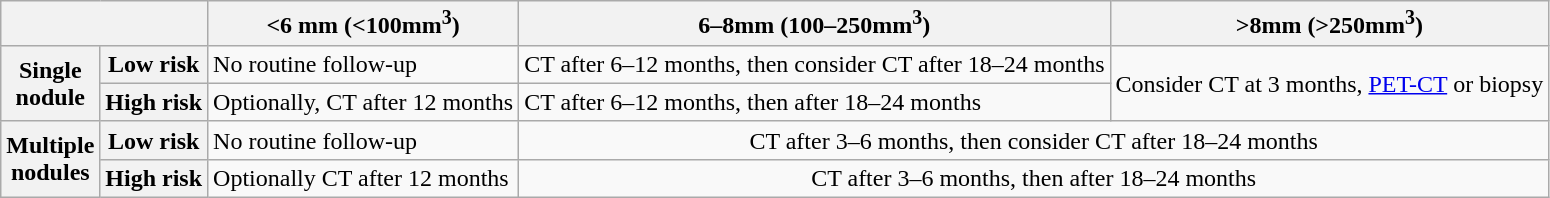<table class="wikitable">
<tr>
<th colspan=2></th>
<th><6 mm (<100mm<sup>3</sup>)</th>
<th>6–8mm (100–250mm<sup>3</sup>)</th>
<th>>8mm (>250mm<sup>3</sup>)</th>
</tr>
<tr>
<th rowspan=2>Single<br> nodule</th>
<th>Low risk</th>
<td>No routine follow-up</td>
<td>CT after 6–12 months, then consider CT after 18–24 months</td>
<td rowspan=2>Consider CT at 3 months, <a href='#'>PET-CT</a> or biopsy</td>
</tr>
<tr>
<th>High risk</th>
<td>Optionally, CT after 12 months</td>
<td>CT after 6–12 months, then after 18–24 months</td>
</tr>
<tr>
<th rowspan=2>Multiple<br> nodules</th>
<th>Low risk</th>
<td>No routine follow-up</td>
<td colspan=2 align=center>CT after 3–6 months, then consider CT after 18–24 months</td>
</tr>
<tr>
<th>High risk</th>
<td>Optionally CT after 12 months</td>
<td colspan=2 align=center>CT after 3–6 months, then after 18–24 months</td>
</tr>
</table>
